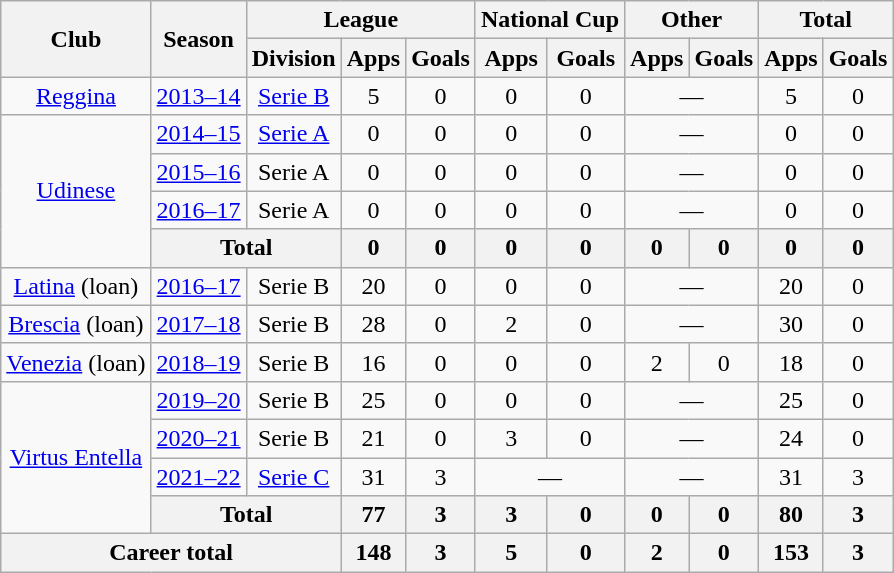<table class="wikitable" style="text-align:center">
<tr>
<th rowspan="2">Club</th>
<th rowspan="2">Season</th>
<th colspan="3">League</th>
<th colspan="2">National Cup</th>
<th colspan="2">Other</th>
<th colspan="2">Total</th>
</tr>
<tr>
<th>Division</th>
<th>Apps</th>
<th>Goals</th>
<th>Apps</th>
<th>Goals</th>
<th>Apps</th>
<th>Goals</th>
<th>Apps</th>
<th>Goals</th>
</tr>
<tr>
<td><a href='#'>Reggina</a></td>
<td><a href='#'>2013–14</a></td>
<td><a href='#'>Serie B</a></td>
<td>5</td>
<td>0</td>
<td>0</td>
<td>0</td>
<td colspan="2">—</td>
<td>5</td>
<td>0</td>
</tr>
<tr>
<td rowspan="4"><a href='#'>Udinese</a></td>
<td><a href='#'>2014–15</a></td>
<td><a href='#'>Serie A</a></td>
<td>0</td>
<td>0</td>
<td>0</td>
<td>0</td>
<td colspan="2">—</td>
<td>0</td>
<td>0</td>
</tr>
<tr>
<td><a href='#'>2015–16</a></td>
<td>Serie A</td>
<td>0</td>
<td>0</td>
<td>0</td>
<td>0</td>
<td colspan="2">—</td>
<td>0</td>
<td>0</td>
</tr>
<tr>
<td><a href='#'>2016–17</a></td>
<td>Serie A</td>
<td>0</td>
<td>0</td>
<td>0</td>
<td>0</td>
<td colspan="2">—</td>
<td>0</td>
<td>0</td>
</tr>
<tr>
<th colspan="2">Total</th>
<th>0</th>
<th>0</th>
<th>0</th>
<th>0</th>
<th>0</th>
<th>0</th>
<th>0</th>
<th>0</th>
</tr>
<tr>
<td><a href='#'>Latina</a> (loan)</td>
<td><a href='#'>2016–17</a></td>
<td>Serie B</td>
<td>20</td>
<td>0</td>
<td>0</td>
<td>0</td>
<td colspan="2">—</td>
<td>20</td>
<td>0</td>
</tr>
<tr>
<td><a href='#'>Brescia</a> (loan)</td>
<td><a href='#'>2017–18</a></td>
<td>Serie B</td>
<td>28</td>
<td>0</td>
<td>2</td>
<td>0</td>
<td colspan="2">—</td>
<td>30</td>
<td>0</td>
</tr>
<tr>
<td><a href='#'>Venezia</a> (loan)</td>
<td><a href='#'>2018–19</a></td>
<td>Serie B</td>
<td>16</td>
<td>0</td>
<td>0</td>
<td>0</td>
<td>2</td>
<td>0</td>
<td>18</td>
<td>0</td>
</tr>
<tr>
<td rowspan="4"><a href='#'>Virtus Entella</a></td>
<td><a href='#'>2019–20</a></td>
<td>Serie B</td>
<td>25</td>
<td>0</td>
<td>0</td>
<td>0</td>
<td colspan="2">—</td>
<td>25</td>
<td>0</td>
</tr>
<tr>
<td><a href='#'>2020–21</a></td>
<td>Serie B</td>
<td>21</td>
<td>0</td>
<td>3</td>
<td>0</td>
<td colspan="2">—</td>
<td>24</td>
<td>0</td>
</tr>
<tr>
<td><a href='#'>2021–22</a></td>
<td><a href='#'>Serie C</a></td>
<td>31</td>
<td>3</td>
<td colspan="2">—</td>
<td colspan="2">—</td>
<td>31</td>
<td>3</td>
</tr>
<tr>
<th colspan="2">Total</th>
<th>77</th>
<th>3</th>
<th>3</th>
<th>0</th>
<th>0</th>
<th>0</th>
<th>80</th>
<th>3</th>
</tr>
<tr>
<th colspan="3">Career total</th>
<th>148</th>
<th>3</th>
<th>5</th>
<th>0</th>
<th>2</th>
<th>0</th>
<th>153</th>
<th>3</th>
</tr>
</table>
